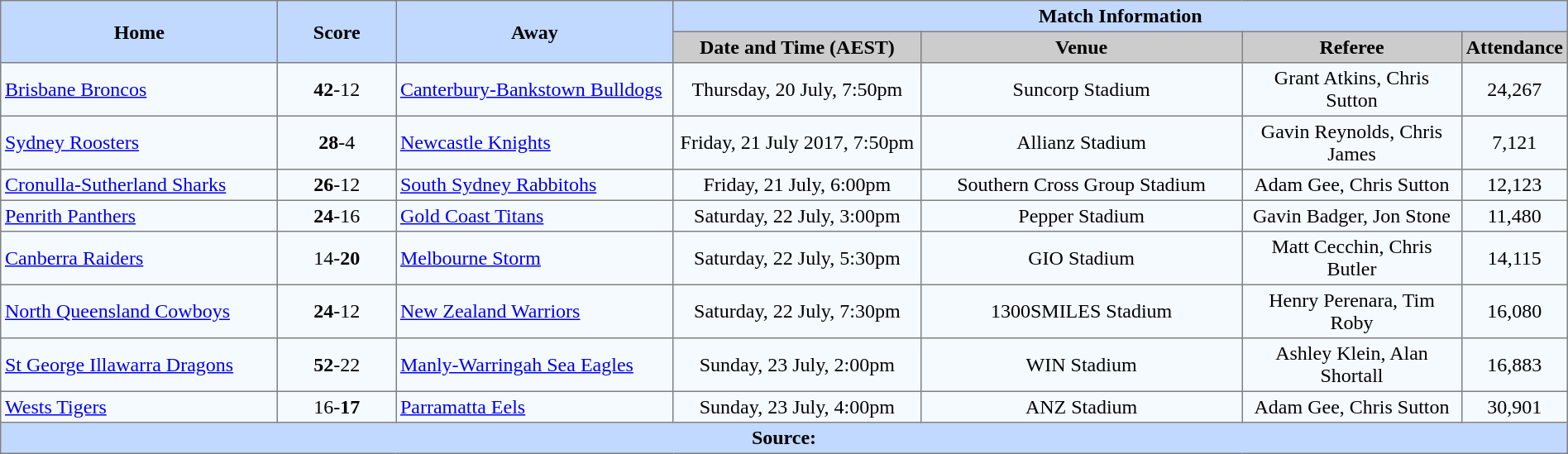<table border=1 style="border-collapse:collapse;  text-align:center;" cellpadding=3 cellspacing=0 width=100%>
<tr bgcolor=#C1D8FF>
<th rowspan=2 width=19%>Home</th>
<th rowspan=2 width=8%>Score</th>
<th rowspan=2 width=19%>Away</th>
<th colspan=6>Match Information</th>
</tr>
<tr bgcolor=#CCCCCC>
<th width=17%>Date and Time (AEST)</th>
<th width=22%>Venue</th>
<th width=50%>Referee</th>
<th width=7%>Attendance</th>
</tr>
<tr style="text-align:center; background:#f5faff;">
<td align="left"> <a href='#'>Brisbane Broncos</a></td>
<td><strong>42</strong>-12</td>
<td align="left"> <a href='#'>Canterbury-Bankstown Bulldogs</a></td>
<td>Thursday, 20 July, 7:50pm</td>
<td>Suncorp Stadium</td>
<td>Grant Atkins, Chris Sutton</td>
<td>24,267</td>
</tr>
<tr style="text-align:center; background:#f5faff;">
<td align="left"> <a href='#'>Sydney Roosters</a></td>
<td><strong>28</strong>-4</td>
<td align="left"> <a href='#'>Newcastle Knights</a></td>
<td>Friday, 21 July 2017, 7:50pm</td>
<td>Allianz Stadium</td>
<td>Gavin Reynolds, Chris James</td>
<td>7,121</td>
</tr>
<tr style="text-align:center; background:#f5faff;">
<td align="left"> <a href='#'>Cronulla-Sutherland Sharks</a></td>
<td><strong>26</strong>-12</td>
<td align="left"> <a href='#'>South Sydney Rabbitohs</a></td>
<td>Friday, 21 July, 6:00pm</td>
<td>Southern Cross Group Stadium</td>
<td>Adam Gee, Chris Sutton</td>
<td>12,123</td>
</tr>
<tr style="text-align:center; background:#f5faff;">
<td align="left"> <a href='#'>Penrith Panthers</a></td>
<td><strong>24</strong>-16</td>
<td align="left"> <a href='#'>Gold Coast Titans</a></td>
<td>Saturday, 22 July, 3:00pm</td>
<td>Pepper Stadium</td>
<td>Gavin Badger, Jon Stone</td>
<td>11,480</td>
</tr>
<tr style="text-align:center; background:#f5faff;">
<td align="left"> <a href='#'>Canberra Raiders</a></td>
<td>14-<strong>20</strong></td>
<td align="left"> <a href='#'>Melbourne Storm</a></td>
<td>Saturday, 22 July, 5:30pm</td>
<td>GIO Stadium</td>
<td>Matt Cecchin, Chris Butler</td>
<td>14,115</td>
</tr>
<tr style="text-align:center; background:#f5faff;">
<td align="left"> <a href='#'>North Queensland Cowboys</a></td>
<td><strong>24</strong>-12</td>
<td align="left"> <a href='#'>New Zealand Warriors</a></td>
<td>Saturday, 22 July, 7:30pm</td>
<td>1300SMILES Stadium</td>
<td>Henry Perenara, Tim Roby</td>
<td>16,080</td>
</tr>
<tr style="text-align:center; background:#f5faff;">
<td align="left"> <a href='#'>St George Illawarra Dragons</a></td>
<td><strong>52</strong>-22</td>
<td align="left"> <a href='#'>Manly-Warringah Sea Eagles</a></td>
<td>Sunday, 23 July, 2:00pm</td>
<td>WIN Stadium</td>
<td>Ashley Klein, Alan Shortall</td>
<td>16,883</td>
</tr>
<tr style="text-align:center; background:#f5faff;">
<td align="left"> <a href='#'>Wests Tigers</a></td>
<td>16-<strong>17</strong></td>
<td align="left"> <a href='#'>Parramatta Eels</a></td>
<td>Sunday, 23 July, 4:00pm</td>
<td>ANZ Stadium</td>
<td>Adam Gee, Chris Sutton</td>
<td>30,901</td>
</tr>
<tr style="background:#c1d8ff;">
<th colspan=7>Source:</th>
</tr>
</table>
